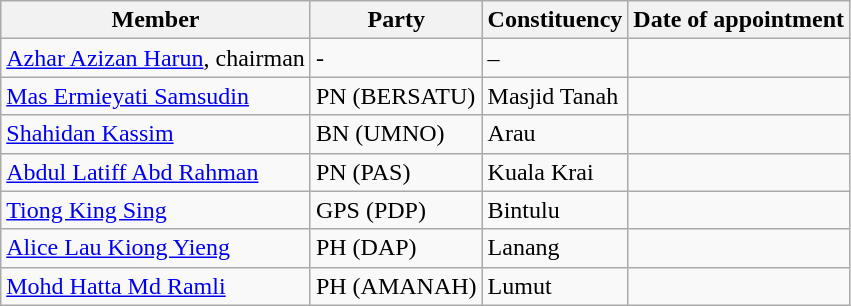<table class="wikitable">
<tr>
<th>Member</th>
<th>Party</th>
<th>Constituency</th>
<th>Date of appointment</th>
</tr>
<tr>
<td><a href='#'>Azhar Azizan Harun</a>, chairman</td>
<td>-</td>
<td>–</td>
<td></td>
</tr>
<tr>
<td><a href='#'>Mas Ermieyati Samsudin</a></td>
<td>PN (BERSATU)</td>
<td>Masjid Tanah</td>
<td></td>
</tr>
<tr>
<td><a href='#'>Shahidan Kassim</a></td>
<td>BN (UMNO)</td>
<td>Arau</td>
<td></td>
</tr>
<tr>
<td><a href='#'>Abdul Latiff Abd Rahman</a></td>
<td>PN (PAS)</td>
<td>Kuala Krai</td>
<td></td>
</tr>
<tr>
<td><a href='#'>Tiong King Sing</a></td>
<td>GPS (PDP)</td>
<td>Bintulu</td>
<td></td>
</tr>
<tr>
<td><a href='#'>Alice Lau Kiong Yieng</a></td>
<td>PH (DAP)</td>
<td>Lanang</td>
<td></td>
</tr>
<tr>
<td><a href='#'>Mohd Hatta Md Ramli</a></td>
<td>PH (AMANAH)</td>
<td>Lumut</td>
<td></td>
</tr>
</table>
